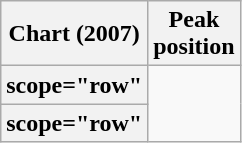<table class="wikitable sortable plainrowheaders">
<tr>
<th>Chart (2007)</th>
<th>Peak<br>position</th>
</tr>
<tr>
<th>scope="row" </th>
</tr>
<tr>
<th>scope="row" </th>
</tr>
</table>
